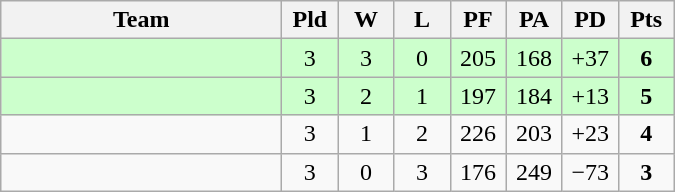<table class=wikitable style="text-align:center">
<tr>
<th width=180>Team</th>
<th width=30>Pld</th>
<th width=30>W</th>
<th width=30>L</th>
<th width=30>PF</th>
<th width=30>PA</th>
<th width=30>PD</th>
<th width=30>Pts</th>
</tr>
<tr bgcolor="#ccffcc">
<td align="left"></td>
<td>3</td>
<td>3</td>
<td>0</td>
<td>205</td>
<td>168</td>
<td>+37</td>
<td><strong>6</strong></td>
</tr>
<tr bgcolor="#ccffcc">
<td align="left"></td>
<td>3</td>
<td>2</td>
<td>1</td>
<td>197</td>
<td>184</td>
<td>+13</td>
<td><strong>5</strong></td>
</tr>
<tr>
<td align="left"></td>
<td>3</td>
<td>1</td>
<td>2</td>
<td>226</td>
<td>203</td>
<td>+23</td>
<td><strong>4</strong></td>
</tr>
<tr>
<td align="left"></td>
<td>3</td>
<td>0</td>
<td>3</td>
<td>176</td>
<td>249</td>
<td>−73</td>
<td><strong>3</strong></td>
</tr>
</table>
